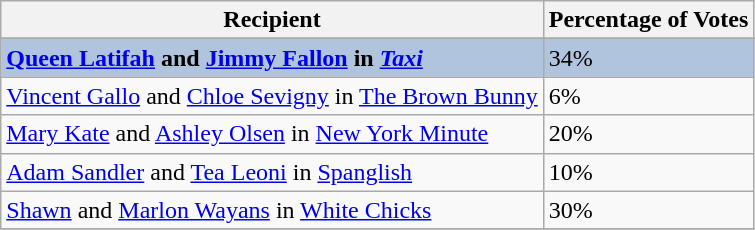<table class="wikitable sortable plainrowheaders" align="centre">
<tr>
<th>Recipient</th>
<th>Percentage of Votes</th>
</tr>
<tr>
</tr>
<tr style="background:#B0C4DE;">
<td><strong><a href='#'>Queen Latifah</a> and <a href='#'>Jimmy Fallon</a> in <em><a href='#'>Taxi</a><strong><em></td>
<td></strong>34%<strong></td>
</tr>
<tr>
<td><a href='#'>Vincent Gallo</a> and <a href='#'>Chloe Sevigny</a> in </em><a href='#'>The Brown Bunny</a><em></td>
<td>6%</td>
</tr>
<tr>
<td><a href='#'>Mary Kate</a> and <a href='#'>Ashley Olsen</a> in </em><a href='#'>New York Minute</a><em></td>
<td>20%</td>
</tr>
<tr>
<td><a href='#'>Adam Sandler</a> and <a href='#'>Tea Leoni</a> in </em><a href='#'>Spanglish</a><em></td>
<td>10%</td>
</tr>
<tr>
<td><a href='#'>Shawn</a> and <a href='#'>Marlon Wayans</a> in </em><a href='#'>White Chicks</a><em></td>
<td>30%</td>
</tr>
<tr>
</tr>
</table>
